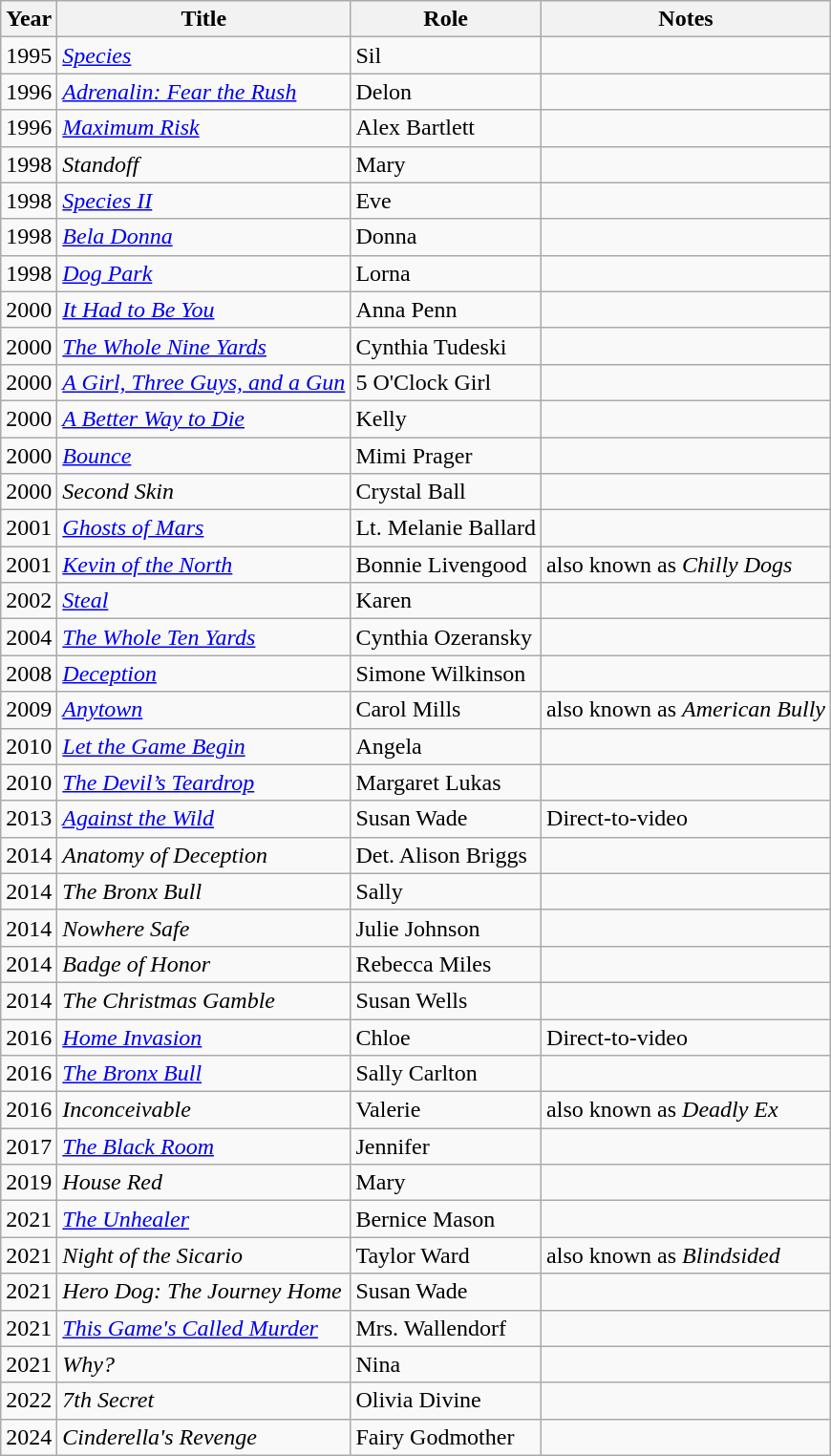<table class="wikitable sortable">
<tr>
<th>Year</th>
<th>Title</th>
<th>Role</th>
<th class="unsortable">Notes</th>
</tr>
<tr>
<td>1995</td>
<td><em><a href='#'>Species</a></em></td>
<td>Sil</td>
<td></td>
</tr>
<tr>
<td>1996</td>
<td><em><a href='#'>Adrenalin: Fear the Rush</a></em></td>
<td>Delon</td>
<td></td>
</tr>
<tr>
<td>1996</td>
<td><em><a href='#'>Maximum Risk</a></em></td>
<td>Alex Bartlett</td>
<td></td>
</tr>
<tr>
<td>1998</td>
<td><em>Standoff</em></td>
<td>Mary</td>
<td></td>
</tr>
<tr>
<td>1998</td>
<td><em><a href='#'>Species II</a></em></td>
<td>Eve</td>
<td></td>
</tr>
<tr>
<td>1998</td>
<td><em><a href='#'>Bela Donna</a></em></td>
<td>Donna</td>
<td></td>
</tr>
<tr>
<td>1998</td>
<td><em><a href='#'>Dog Park</a></em></td>
<td>Lorna</td>
<td></td>
</tr>
<tr>
<td>2000</td>
<td><em><a href='#'>It Had to Be You</a></em></td>
<td>Anna Penn</td>
<td></td>
</tr>
<tr>
<td>2000</td>
<td data-sort-value="Whole Nine Yards, The"><em><a href='#'>The Whole Nine Yards</a></em></td>
<td>Cynthia Tudeski</td>
<td></td>
</tr>
<tr>
<td>2000</td>
<td data-sort-value="Girl, Three Guys, and a Gun, A"><em><a href='#'>A Girl, Three Guys, and a Gun</a></em></td>
<td>5 O'Clock Girl</td>
<td></td>
</tr>
<tr>
<td>2000</td>
<td data-sort-value="Better Way to Die, A"><em><a href='#'>A Better Way to Die</a></em></td>
<td>Kelly</td>
<td></td>
</tr>
<tr>
<td>2000</td>
<td><em><a href='#'>Bounce</a></em></td>
<td>Mimi Prager</td>
<td></td>
</tr>
<tr>
<td>2000</td>
<td><em>Second Skin</em></td>
<td>Crystal Ball</td>
<td></td>
</tr>
<tr>
<td>2001</td>
<td><em><a href='#'>Ghosts of Mars</a></em></td>
<td>Lt. Melanie Ballard</td>
<td></td>
</tr>
<tr>
<td>2001</td>
<td><em><a href='#'>Kevin of the North</a></em></td>
<td>Bonnie Livengood</td>
<td>also known as <em>Chilly Dogs</em></td>
</tr>
<tr>
<td>2002</td>
<td><em><a href='#'>Steal</a></em></td>
<td>Karen</td>
<td></td>
</tr>
<tr>
<td>2004</td>
<td data-sort-value="Whole Ten Yards, The"><em><a href='#'>The Whole Ten Yards</a></em></td>
<td>Cynthia Ozeransky</td>
<td></td>
</tr>
<tr>
<td>2008</td>
<td><em><a href='#'>Deception</a></em></td>
<td>Simone Wilkinson</td>
<td></td>
</tr>
<tr>
<td>2009</td>
<td><em><a href='#'>Anytown</a></em></td>
<td>Carol Mills</td>
<td>also known as <em>American Bully</em></td>
</tr>
<tr>
<td>2010</td>
<td><em><a href='#'>Let the Game Begin</a></em></td>
<td>Angela</td>
<td></td>
</tr>
<tr>
<td>2010</td>
<td><em><a href='#'>The Devil’s Teardrop</a></em></td>
<td>Margaret Lukas</td>
<td></td>
</tr>
<tr>
<td>2013</td>
<td><em><a href='#'>Against the Wild</a></em></td>
<td>Susan Wade</td>
<td>Direct-to-video</td>
</tr>
<tr>
<td>2014</td>
<td><em>Anatomy of Deception</em></td>
<td>Det. Alison Briggs</td>
<td></td>
</tr>
<tr>
<td>2014</td>
<td data-sort-value="Bronx Bull, The"><em>The Bronx Bull</em></td>
<td>Sally</td>
<td></td>
</tr>
<tr>
<td>2014</td>
<td><em>Nowhere Safe</em></td>
<td>Julie Johnson</td>
<td></td>
</tr>
<tr>
<td>2014</td>
<td><em>Badge of Honor</em></td>
<td>Rebecca Miles</td>
<td></td>
</tr>
<tr>
<td>2014</td>
<td data-sort-value="Christmas Gamble, The"><em>The Christmas Gamble</em></td>
<td>Susan Wells</td>
<td></td>
</tr>
<tr>
<td>2016</td>
<td><em><a href='#'>Home Invasion</a></em></td>
<td>Chloe</td>
<td>Direct-to-video</td>
</tr>
<tr>
<td>2016</td>
<td data-sort-value="Bronx Bull, The"><em><a href='#'>The Bronx Bull</a></em></td>
<td>Sally Carlton</td>
<td></td>
</tr>
<tr>
<td>2016</td>
<td><em>Inconceivable</em></td>
<td>Valerie</td>
<td>also known as <em>Deadly Ex</em></td>
</tr>
<tr>
<td>2017</td>
<td data-sort-value="Black Room, The"><em><a href='#'>The Black Room</a></em></td>
<td>Jennifer</td>
<td></td>
</tr>
<tr>
<td>2019</td>
<td><em>House Red</em></td>
<td>Mary</td>
<td></td>
</tr>
<tr>
<td>2021</td>
<td data-sort-value="Unhealer, The"><em><a href='#'>The Unhealer</a></em></td>
<td>Bernice Mason</td>
<td></td>
</tr>
<tr>
<td>2021</td>
<td><em>Night of the Sicario</em></td>
<td>Taylor Ward</td>
<td>also known as <em>Blindsided</em></td>
</tr>
<tr>
<td>2021</td>
<td><em>Hero Dog: The Journey Home</em></td>
<td>Susan Wade</td>
<td></td>
</tr>
<tr>
<td>2021</td>
<td><em><a href='#'>This Game's Called Murder</a></em></td>
<td>Mrs. Wallendorf</td>
<td></td>
</tr>
<tr>
<td>2021</td>
<td><em>Why?</em></td>
<td>Nina</td>
<td></td>
</tr>
<tr>
<td>2022</td>
<td><em>7th Secret</em></td>
<td>Olivia Divine</td>
<td></td>
</tr>
<tr>
<td>2024</td>
<td><em>Cinderella's Revenge</em></td>
<td>Fairy Godmother</td>
<td></td>
</tr>
</table>
